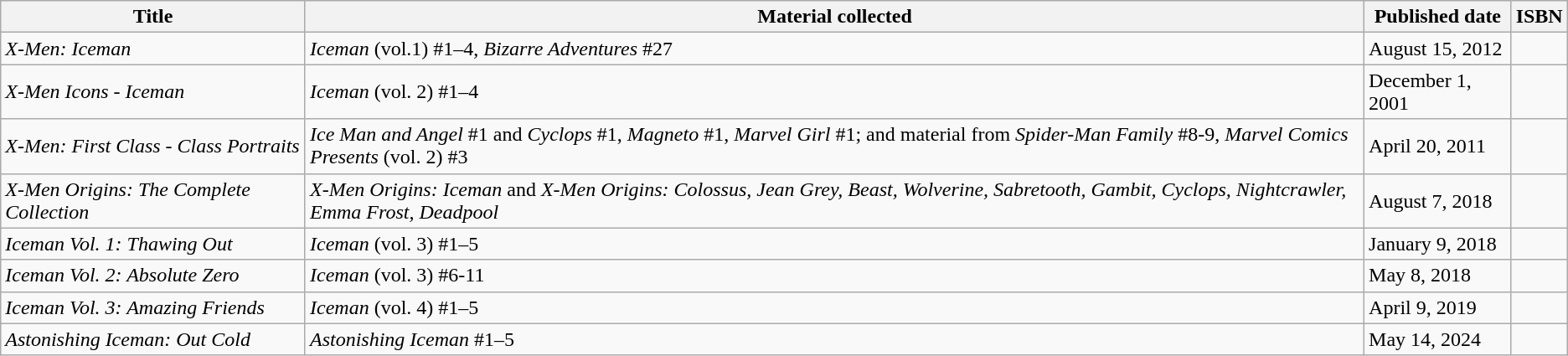<table class="wikitable">
<tr>
<th>Title</th>
<th>Material collected</th>
<th>Published date</th>
<th>ISBN</th>
</tr>
<tr>
<td><em>X-Men: Iceman</em></td>
<td><em>Iceman</em>  (vol.1) #1–4, <em>Bizarre Adventures</em> #27</td>
<td>August 15, 2012</td>
<td></td>
</tr>
<tr>
<td><em>X-Men Icons - Iceman</em></td>
<td><em>Iceman</em> (vol. 2) #1–4</td>
<td>December 1, 2001</td>
<td></td>
</tr>
<tr>
<td><em>X-Men: First Class - Class Portraits</em></td>
<td><em>Ice Man and Angel</em> #1 and <em>Cyclops</em> #1, <em>Magneto</em> #1, <em>Marvel Girl</em> #1; and material from <em>Spider-Man Family</em> #8-9, <em>Marvel Comics Presents</em> (vol. 2) #3</td>
<td>April 20, 2011</td>
<td></td>
</tr>
<tr>
<td><em>X-Men Origins: The Complete Collection</em></td>
<td><em>X-Men Origins: Iceman</em> and <em>X-Men Origins: Colossus, Jean Grey, Beast, Wolverine, Sabretooth, Gambit, Cyclops, Nightcrawler, Emma Frost,</em> <em>Deadpool</em></td>
<td>August 7, 2018</td>
<td></td>
</tr>
<tr>
<td><em>Iceman Vol. 1: Thawing Out</em></td>
<td><em>Iceman</em> (vol. 3) #1–5</td>
<td>January 9, 2018</td>
<td></td>
</tr>
<tr>
<td><em>Iceman Vol. 2: Absolute Zero</em></td>
<td><em>Iceman</em> (vol. 3) #6-11</td>
<td>May 8, 2018</td>
<td></td>
</tr>
<tr>
<td><em>Iceman Vol. 3: Amazing Friends</em></td>
<td><em>Iceman</em> (vol. 4) #1–5</td>
<td>April 9, 2019</td>
<td></td>
</tr>
<tr>
<td><em>Astonishing Iceman: Out Cold</em></td>
<td><em>Astonishing Iceman</em> #1–5</td>
<td>May 14, 2024</td>
<td></td>
</tr>
</table>
